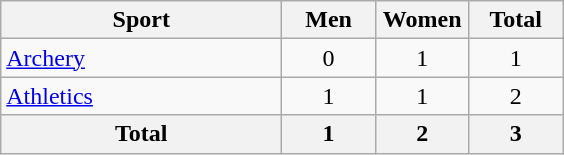<table class="wikitable sortable" style="text-align:center;">
<tr>
<th width=180>Sport</th>
<th width=55>Men</th>
<th width=55>Women</th>
<th width=55>Total</th>
</tr>
<tr>
<td align=left><a href='#'>Archery</a></td>
<td>0</td>
<td>1</td>
<td>1</td>
</tr>
<tr>
<td align=left><a href='#'>Athletics</a></td>
<td>1</td>
<td>1</td>
<td>2</td>
</tr>
<tr>
<th>Total</th>
<th>1</th>
<th>2</th>
<th>3</th>
</tr>
</table>
